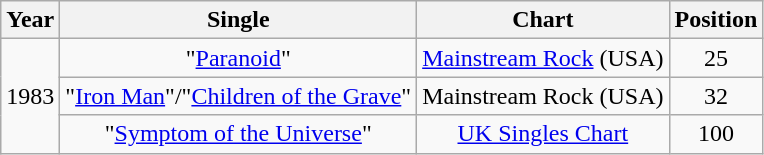<table class="wikitable">
<tr>
<th>Year</th>
<th>Single</th>
<th>Chart</th>
<th>Position</th>
</tr>
<tr>
<td align="center" rowspan="3">1983</td>
<td align="center">"<a href='#'>Paranoid</a>"</td>
<td align="center"><a href='#'>Mainstream Rock</a> (USA)</td>
<td style="text-align:center;">25</td>
</tr>
<tr>
<td align="center">"<a href='#'>Iron Man</a>"/"<a href='#'>Children of the Grave</a>"</td>
<td align="center">Mainstream Rock (USA)</td>
<td style="text-align:center;">32</td>
</tr>
<tr>
<td align="center">"<a href='#'>Symptom of the Universe</a>"</td>
<td align="center"><a href='#'>UK Singles Chart</a></td>
<td align="center">100</td>
</tr>
</table>
